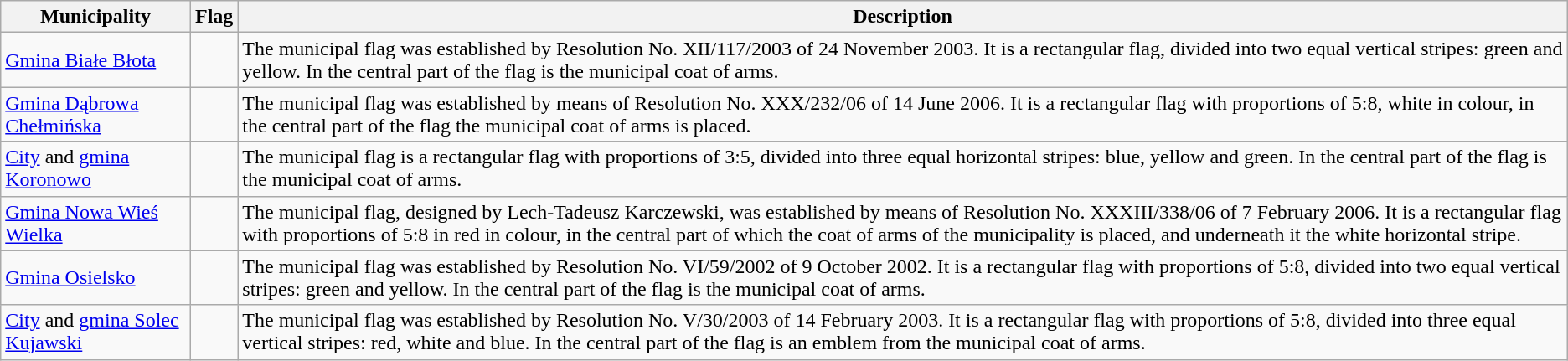<table class="wikitable" style="text-align: left">
<tr>
<th>Municipality</th>
<th>Flag</th>
<th>Description</th>
</tr>
<tr>
<td><a href='#'>Gmina Białe Błota</a></td>
<td></td>
<td>The municipal flag was established by Resolution No. XII/117/2003 of 24 November 2003. It is a rectangular flag, divided into two equal vertical stripes: green and yellow. In the central part of the flag is the municipal coat of arms.</td>
</tr>
<tr>
<td><a href='#'>Gmina Dąbrowa Chełmińska</a></td>
<td></td>
<td>The municipal flag was established by means of Resolution No. XXX/232/06 of 14 June 2006. It is a rectangular flag with proportions of 5:8, white in colour, in the central part of the flag the municipal coat of arms is placed.</td>
</tr>
<tr>
<td><a href='#'>City</a> and <a href='#'>gmina Koronowo</a></td>
<td></td>
<td>The municipal flag is a rectangular flag with proportions of 3:5, divided into three equal horizontal stripes: blue, yellow and green. In the central part of the flag is the municipal coat of arms.</td>
</tr>
<tr>
<td><a href='#'>Gmina Nowa Wieś Wielka</a></td>
<td></td>
<td>The municipal flag, designed by Lech-Tadeusz Karczewski, was established by means of Resolution No. XXXIII/338/06 of 7 February 2006. It is a rectangular flag with proportions of 5:8 in red in colour, in the central part of which the coat of arms of the municipality is placed, and underneath it the white horizontal stripe.</td>
</tr>
<tr>
<td><a href='#'>Gmina Osielsko</a></td>
<td></td>
<td>The municipal flag was established by Resolution No. VI/59/2002 of 9 October 2002. It is a rectangular flag with proportions of 5:8, divided into two equal vertical stripes: green and yellow. In the central part of the flag is the municipal coat of arms.</td>
</tr>
<tr>
<td><a href='#'>City</a> and <a href='#'>gmina Solec Kujawski</a></td>
<td></td>
<td>The municipal flag was established by Resolution No. V/30/2003 of 14 February 2003. It is a rectangular flag with proportions of 5:8, divided into three equal vertical stripes: red, white and blue. In the central part of the flag is an emblem from the municipal coat of arms.</td>
</tr>
</table>
